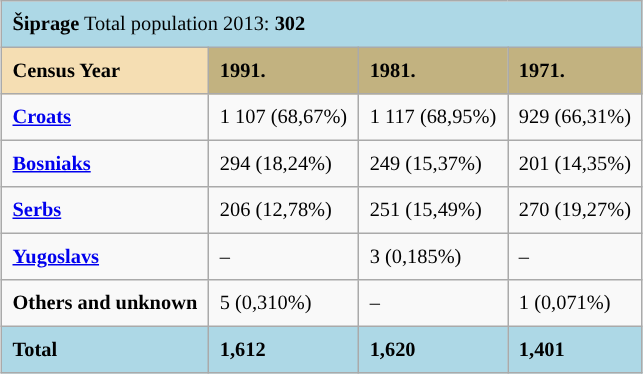<table border="1" cellpadding="7" cellspacing="0" style="margin: 10px 0 10px 25px; background: #f9f9f9; border: 1px #AAA solid; border-collapse: collapse; font-size: 85%; float: center;">
<tr style="background:lightblue">
<td colspan ="7"><strong>Šiprage</strong> Total population 2013: <strong>302</strong></td>
</tr>
<tr style="background:style=;">
<td style="background:wheat;"><strong>Census Year</strong></td>
<td style="background:#c2b280;"><strong>1991.</strong></td>
<td style="background:#c2b280;"><strong>1981.</strong></td>
<td style="background:#c2b280;"><strong>1971.</strong></td>
</tr>
<tr>
<td><strong><a href='#'>Croats</a></strong></td>
<td>1 107 (68,67%)</td>
<td>1 117 (68,95%)</td>
<td>929 (66,31%)</td>
</tr>
<tr>
<td><strong><a href='#'>Bosniaks</a></strong></td>
<td>294 (18,24%)</td>
<td>249 (15,37%)</td>
<td>201 (14,35%)</td>
</tr>
<tr>
<td><strong><a href='#'>Serbs</a></strong></td>
<td>206 (12,78%)</td>
<td>251 (15,49%)</td>
<td>270 (19,27%)</td>
</tr>
<tr>
<td><strong><a href='#'>Yugoslavs</a></strong></td>
<td>–</td>
<td>3 (0,185%)</td>
<td>–</td>
</tr>
<tr>
<td><strong>Others and unknown</strong></td>
<td>5 (0,310%)</td>
<td>–</td>
<td>1 (0,071%)</td>
</tr>
<tr>
<td style="background:lightblue"><strong>Total</strong></td>
<td style="background:lightblue"><strong>1,612</strong></td>
<td style="background:lightblue"><strong>1,620 </strong></td>
<td style="background:lightblue"><strong>1,401 </strong></td>
</tr>
</table>
